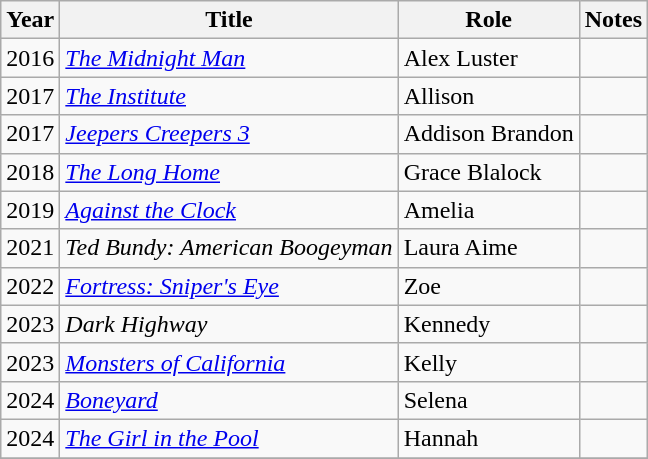<table class="wikitable sortable">
<tr>
<th>Year</th>
<th>Title</th>
<th>Role</th>
<th class="unsortable">Notes</th>
</tr>
<tr>
<td>2016</td>
<td><em><a href='#'>The Midnight Man</a></em></td>
<td>Alex Luster</td>
<td></td>
</tr>
<tr>
<td>2017</td>
<td><em><a href='#'>The Institute</a></em></td>
<td>Allison</td>
<td></td>
</tr>
<tr>
<td>2017</td>
<td><em><a href='#'>Jeepers Creepers 3</a></em></td>
<td>Addison Brandon</td>
<td></td>
</tr>
<tr>
<td>2018</td>
<td><em><a href='#'>The Long Home</a></em></td>
<td>Grace Blalock</td>
<td></td>
</tr>
<tr>
<td>2019</td>
<td><em><a href='#'>Against the Clock</a></em></td>
<td>Amelia</td>
<td></td>
</tr>
<tr>
<td>2021</td>
<td><em>Ted Bundy: American Boogeyman</em></td>
<td>Laura Aime</td>
<td></td>
</tr>
<tr>
<td>2022</td>
<td><em><a href='#'>Fortress: Sniper's Eye</a></em></td>
<td>Zoe</td>
<td></td>
</tr>
<tr>
<td>2023</td>
<td><em>Dark Highway</em></td>
<td>Kennedy</td>
<td></td>
</tr>
<tr>
<td>2023</td>
<td><em><a href='#'>Monsters of California</a></em></td>
<td>Kelly</td>
<td></td>
</tr>
<tr>
<td>2024</td>
<td><em><a href='#'>Boneyard</a></em></td>
<td>Selena</td>
<td></td>
</tr>
<tr>
<td>2024</td>
<td><em><a href='#'>The Girl in the Pool</a></em></td>
<td>Hannah</td>
<td></td>
</tr>
<tr>
</tr>
</table>
